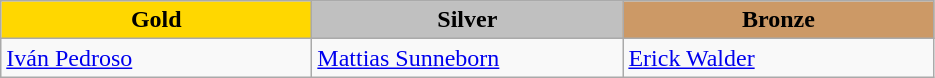<table class="wikitable" style="text-align:left">
<tr align="center">
<td width=200 bgcolor=gold><strong>Gold</strong></td>
<td width=200 bgcolor=silver><strong>Silver</strong></td>
<td width=200 bgcolor=CC9966><strong>Bronze</strong></td>
</tr>
<tr>
<td><a href='#'>Iván Pedroso</a><br><em></em></td>
<td><a href='#'>Mattias Sunneborn</a><br><em></em></td>
<td><a href='#'>Erick Walder</a><br><em></em></td>
</tr>
</table>
